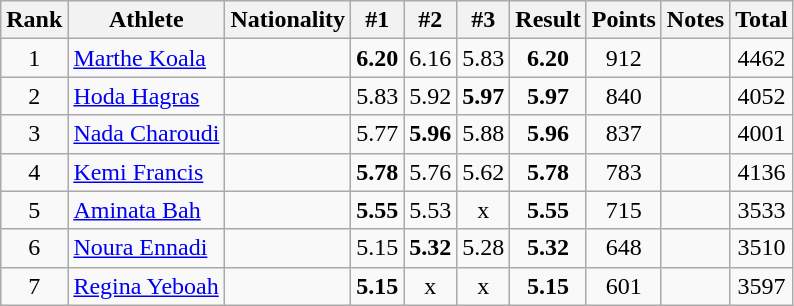<table class="wikitable sortable" style="text-align:center">
<tr>
<th>Rank</th>
<th>Athlete</th>
<th>Nationality</th>
<th>#1</th>
<th>#2</th>
<th>#3</th>
<th>Result</th>
<th>Points</th>
<th>Notes</th>
<th>Total</th>
</tr>
<tr>
<td>1</td>
<td align=left><a href='#'>Marthe Koala</a></td>
<td align=left></td>
<td><strong>6.20</strong></td>
<td>6.16</td>
<td>5.83</td>
<td><strong>6.20</strong></td>
<td>912</td>
<td></td>
<td>4462</td>
</tr>
<tr>
<td>2</td>
<td align=left><a href='#'>Hoda Hagras</a></td>
<td align=left></td>
<td>5.83</td>
<td>5.92</td>
<td><strong>5.97</strong></td>
<td><strong>5.97</strong></td>
<td>840</td>
<td></td>
<td>4052</td>
</tr>
<tr>
<td>3</td>
<td align=left><a href='#'>Nada Charoudi</a></td>
<td align=left></td>
<td>5.77</td>
<td><strong>5.96</strong></td>
<td>5.88</td>
<td><strong>5.96</strong></td>
<td>837</td>
<td></td>
<td>4001</td>
</tr>
<tr>
<td>4</td>
<td align=left><a href='#'>Kemi Francis</a></td>
<td align=left></td>
<td><strong>5.78</strong></td>
<td>5.76</td>
<td>5.62</td>
<td><strong>5.78</strong></td>
<td>783</td>
<td></td>
<td>4136</td>
</tr>
<tr>
<td>5</td>
<td align=left><a href='#'>Aminata Bah</a></td>
<td align=left></td>
<td><strong>5.55</strong></td>
<td>5.53</td>
<td>x</td>
<td><strong>5.55</strong></td>
<td>715</td>
<td></td>
<td>3533</td>
</tr>
<tr>
<td>6</td>
<td align=left><a href='#'>Noura Ennadi</a></td>
<td align=left></td>
<td>5.15</td>
<td><strong>5.32</strong></td>
<td>5.28</td>
<td><strong>5.32</strong></td>
<td>648</td>
<td></td>
<td>3510</td>
</tr>
<tr>
<td>7</td>
<td align=left><a href='#'>Regina Yeboah</a></td>
<td align=left></td>
<td><strong>5.15</strong></td>
<td>x</td>
<td>x</td>
<td><strong>5.15</strong></td>
<td>601</td>
<td></td>
<td>3597</td>
</tr>
</table>
